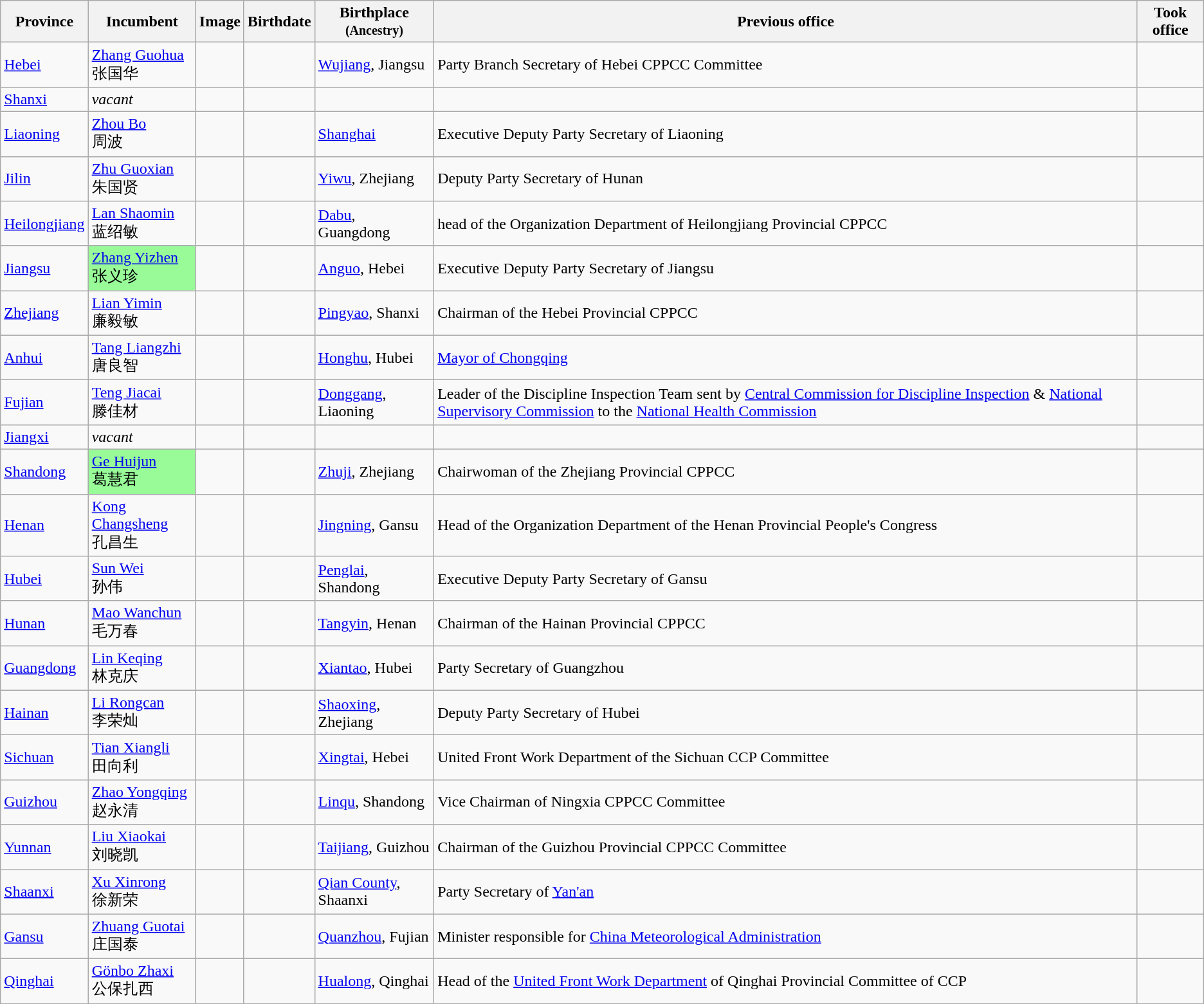<table class="wikitable sortable" style="text-align: left">
<tr>
<th>Province</th>
<th>Incumbent</th>
<th>Image</th>
<th>Birthdate</th>
<th>Birthplace<br><small>(Ancestry)</small></th>
<th>Previous office</th>
<th>Took office</th>
</tr>
<tr>
<td><a href='#'>Hebei</a></td>
<td><a href='#'>Zhang Guohua</a><br>张国华</td>
<td></td>
<td> </td>
<td><a href='#'>Wujiang</a>, Jiangsu</td>
<td>Party Branch Secretary of Hebei CPPCC Committee</td>
<td> </td>
</tr>
<tr>
<td><a href='#'>Shanxi</a></td>
<td><em>vacant</em></td>
<td></td>
<td></td>
<td></td>
<td></td>
<td></td>
</tr>
<tr>
<td><a href='#'>Liaoning</a></td>
<td><a href='#'>Zhou Bo</a><br>周波</td>
<td></td>
<td> </td>
<td><a href='#'>Shanghai</a></td>
<td>Executive Deputy Party Secretary of Liaoning</td>
<td> </td>
</tr>
<tr>
<td><a href='#'>Jilin</a></td>
<td><a href='#'>Zhu Guoxian</a><br>朱国贤</td>
<td></td>
<td> </td>
<td><a href='#'>Yiwu</a>, Zhejiang</td>
<td>Deputy Party Secretary of Hunan</td>
<td> </td>
</tr>
<tr>
<td><a href='#'>Heilongjiang</a></td>
<td><a href='#'>Lan Shaomin</a><br>蓝绍敏</td>
<td></td>
<td> </td>
<td><a href='#'>Dabu</a>, Guangdong</td>
<td>head of the Organization Department of Heilongjiang Provincial CPPCC</td>
<td> </td>
</tr>
<tr>
<td><a href='#'>Jiangsu</a></td>
<td bgcolor=palegreen><a href='#'>Zhang Yizhen</a><br>张义珍</td>
<td></td>
<td> </td>
<td><a href='#'>Anguo</a>, Hebei</td>
<td>Executive Deputy Party Secretary of Jiangsu</td>
<td> </td>
</tr>
<tr>
<td><a href='#'>Zhejiang</a></td>
<td><a href='#'>Lian Yimin</a><br>廉毅敏</td>
<td></td>
<td> </td>
<td><a href='#'>Pingyao</a>, Shanxi</td>
<td>Chairman of the Hebei Provincial CPPCC</td>
<td> </td>
</tr>
<tr>
<td><a href='#'>Anhui</a></td>
<td><a href='#'>Tang Liangzhi</a><br>唐良智</td>
<td></td>
<td> </td>
<td><a href='#'>Honghu</a>, Hubei</td>
<td><a href='#'>Mayor of Chongqing</a></td>
<td> </td>
</tr>
<tr>
<td><a href='#'>Fujian</a></td>
<td><a href='#'>Teng Jiacai</a><br>滕佳材</td>
<td></td>
<td> </td>
<td><a href='#'>Donggang</a>, Liaoning</td>
<td>Leader of the Discipline Inspection Team sent by <a href='#'>Central Commission for Discipline Inspection</a> & <a href='#'>National Supervisory Commission</a> to the <a href='#'>National Health Commission</a></td>
<td> </td>
</tr>
<tr>
<td><a href='#'>Jiangxi</a></td>
<td><em>vacant</em></td>
<td></td>
<td></td>
<td></td>
<td></td>
<td></td>
</tr>
<tr>
<td><a href='#'>Shandong</a></td>
<td bgcolor=palegreen><a href='#'>Ge Huijun</a><br>葛慧君</td>
<td></td>
<td> </td>
<td><a href='#'>Zhuji</a>, Zhejiang</td>
<td>Chairwoman of the Zhejiang Provincial CPPCC</td>
<td> </td>
</tr>
<tr>
<td><a href='#'>Henan</a></td>
<td><a href='#'>Kong Changsheng</a><br>孔昌生</td>
<td></td>
<td> </td>
<td><a href='#'>Jingning</a>, Gansu</td>
<td>Head of the Organization Department of the Henan Provincial People's Congress</td>
<td> </td>
</tr>
<tr>
<td><a href='#'>Hubei</a></td>
<td><a href='#'>Sun Wei</a><br>孙伟</td>
<td></td>
<td> </td>
<td><a href='#'>Penglai</a>, Shandong</td>
<td>Executive Deputy Party Secretary of Gansu</td>
<td> </td>
</tr>
<tr>
<td><a href='#'>Hunan</a></td>
<td><a href='#'>Mao Wanchun</a><br>毛万春</td>
<td></td>
<td> </td>
<td><a href='#'>Tangyin</a>, Henan</td>
<td>Chairman of the Hainan Provincial CPPCC</td>
<td> </td>
</tr>
<tr>
<td><a href='#'>Guangdong</a></td>
<td><a href='#'>Lin Keqing</a><br>林克庆</td>
<td></td>
<td> </td>
<td><a href='#'>Xiantao</a>, Hubei</td>
<td>Party Secretary of Guangzhou</td>
<td> </td>
</tr>
<tr>
<td><a href='#'>Hainan</a></td>
<td><a href='#'>Li Rongcan</a><br>李荣灿</td>
<td></td>
<td> </td>
<td><a href='#'>Shaoxing</a>, Zhejiang</td>
<td>Deputy Party Secretary of Hubei</td>
<td> </td>
</tr>
<tr>
<td><a href='#'>Sichuan</a></td>
<td><a href='#'>Tian Xiangli</a><br>田向利</td>
<td></td>
<td> </td>
<td><a href='#'>Xingtai</a>, Hebei</td>
<td>United Front Work Department of the Sichuan CCP Committee</td>
<td> </td>
</tr>
<tr>
<td><a href='#'>Guizhou</a></td>
<td><a href='#'>Zhao Yongqing</a><br>赵永清</td>
<td></td>
<td> </td>
<td><a href='#'>Linqu</a>, Shandong</td>
<td>Vice Chairman of Ningxia CPPCC Committee</td>
<td> </td>
</tr>
<tr>
<td><a href='#'>Yunnan</a></td>
<td><a href='#'>Liu Xiaokai</a><br>刘晓凯</td>
<td></td>
<td> </td>
<td><a href='#'>Taijiang</a>, Guizhou</td>
<td>Chairman of the Guizhou Provincial CPPCC Committee</td>
<td> </td>
</tr>
<tr>
<td><a href='#'>Shaanxi</a></td>
<td><a href='#'>Xu Xinrong</a><br>徐新荣</td>
<td></td>
<td> </td>
<td><a href='#'>Qian County</a>, Shaanxi</td>
<td>Party Secretary of <a href='#'>Yan'an</a></td>
<td> </td>
</tr>
<tr>
<td><a href='#'>Gansu</a></td>
<td><a href='#'>Zhuang Guotai</a><br>庄国泰</td>
<td></td>
<td> </td>
<td><a href='#'>Quanzhou</a>, Fujian</td>
<td>Minister responsible for <a href='#'>China Meteorological Administration</a></td>
<td> </td>
</tr>
<tr>
<td><a href='#'>Qinghai</a></td>
<td><a href='#'>Gönbo Zhaxi</a><br>公保扎西<br></td>
<td></td>
<td> </td>
<td><a href='#'>Hualong</a>, Qinghai</td>
<td>Head of the <a href='#'>United Front Work Department</a> of Qinghai Provincial Committee of CCP</td>
<td> </td>
</tr>
<tr>
</tr>
</table>
